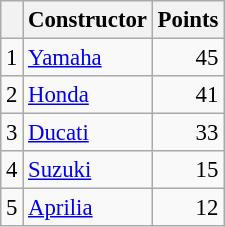<table class="wikitable" style="font-size: 95%;">
<tr>
<th></th>
<th>Constructor</th>
<th>Points</th>
</tr>
<tr>
<td align=center>1</td>
<td> <a href='#'>Yamaha</a></td>
<td align=right>45</td>
</tr>
<tr>
<td align=center>2</td>
<td> <a href='#'>Honda</a></td>
<td align=right>41</td>
</tr>
<tr>
<td align=center>3</td>
<td> <a href='#'>Ducati</a></td>
<td align=right>33</td>
</tr>
<tr>
<td align=center>4</td>
<td> <a href='#'>Suzuki</a></td>
<td align=right>15</td>
</tr>
<tr>
<td align=center>5</td>
<td> <a href='#'>Aprilia</a></td>
<td align=right>12</td>
</tr>
</table>
